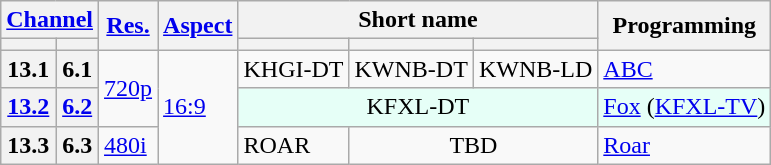<table class="wikitable">
<tr>
<th scope = "col" colspan="2"><a href='#'>Channel</a></th>
<th scope = "col" rowspan="2"><a href='#'>Res.</a></th>
<th scope = "col" rowspan="2"><a href='#'>Aspect</a></th>
<th scope = "col" colspan="3">Short name</th>
<th scope = "col" rowspan="2">Programming</th>
</tr>
<tr>
<th scope = "col"></th>
<th scope = "col"></th>
<th scope = "col"></th>
<th scope = "col"></th>
<th scope = "col"></th>
</tr>
<tr>
<th scope = "row">13.1</th>
<th>6.1</th>
<td rowspan="2"><a href='#'>720p</a></td>
<td rowspan="3"><a href='#'>16:9</a></td>
<td>KHGI-DT</td>
<td>KWNB-DT</td>
<td>KWNB-LD</td>
<td><a href='#'>ABC</a></td>
</tr>
<tr>
<th scope = "row"><a href='#'>13.2</a></th>
<th><a href='#'>6.2</a></th>
<td style="background-color: #E6FFF7; text-align: center;" colspan="3">KFXL-DT</td>
<td style="background-color: #E6FFF7;"><a href='#'>Fox</a> (<a href='#'>KFXL-TV</a>)</td>
</tr>
<tr>
<th scope = "row">13.3</th>
<th>6.3</th>
<td><a href='#'>480i</a></td>
<td>ROAR</td>
<td style="text-align: center;" colspan="2">TBD</td>
<td><a href='#'>Roar</a></td>
</tr>
</table>
